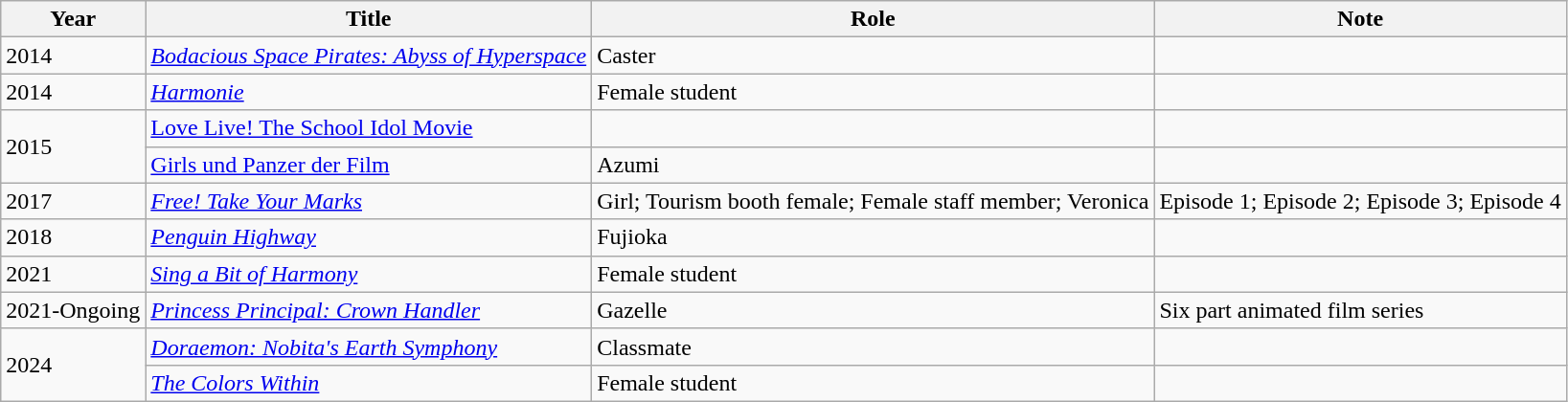<table class="wikitable">
<tr>
<th>Year</th>
<th>Title</th>
<th>Role</th>
<th>Note</th>
</tr>
<tr>
<td>2014</td>
<td><em><a href='#'> Bodacious Space Pirates: Abyss of Hyperspace</a></em></td>
<td>Caster</td>
<td></td>
</tr>
<tr>
<td>2014</td>
<td><em><a href='#'>Harmonie</a></em></td>
<td>Female student</td>
<td></td>
</tr>
<tr>
<td rowspan="2">2015</td>
<td><a href='#'>Love Live! The School Idol Movie</a></td>
<td></td>
<td></td>
</tr>
<tr>
<td><a href='#'>Girls und Panzer der Film</a></td>
<td>Azumi</td>
<td></td>
</tr>
<tr>
<td>2017</td>
<td><em><a href='#'>Free! Take Your Marks</a></em></td>
<td>Girl; Tourism booth female; Female staff member; Veronica</td>
<td>Episode 1; Episode 2; Episode 3; Episode 4</td>
</tr>
<tr>
<td>2018</td>
<td><em><a href='#'>Penguin Highway</a></em></td>
<td>Fujioka</td>
<td></td>
</tr>
<tr>
<td>2021</td>
<td><em><a href='#'>Sing a Bit of Harmony</a></em></td>
<td>Female student</td>
<td></td>
</tr>
<tr>
<td>2021-Ongoing</td>
<td><em><a href='#'>Princess Principal: Crown Handler</a></em></td>
<td>Gazelle</td>
<td>Six part animated film series</td>
</tr>
<tr>
<td rowspan="2">2024</td>
<td><em><a href='#'>Doraemon: Nobita's Earth Symphony</a></em></td>
<td>Classmate</td>
<td></td>
</tr>
<tr>
<td><em><a href='#'>The Colors Within</a></em></td>
<td>Female student</td>
<td></td>
</tr>
</table>
